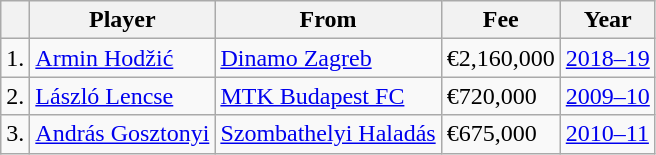<table border="0" class="wikitable">
<tr>
<th></th>
<th>Player</th>
<th>From</th>
<th>Fee</th>
<th>Year</th>
</tr>
<tr>
<td>1.</td>
<td> <a href='#'>Armin Hodžić</a></td>
<td> <a href='#'>Dinamo Zagreb</a></td>
<td>€2,160,000</td>
<td><a href='#'>2018–19</a></td>
</tr>
<tr>
<td>2.</td>
<td> <a href='#'>László Lencse</a></td>
<td> <a href='#'>MTK Budapest FC</a></td>
<td>€720,000</td>
<td><a href='#'>2009–10</a></td>
</tr>
<tr>
<td>3.</td>
<td> <a href='#'>András Gosztonyi</a></td>
<td> <a href='#'>Szombathelyi Haladás</a></td>
<td>€675,000</td>
<td><a href='#'>2010–11</a></td>
</tr>
</table>
